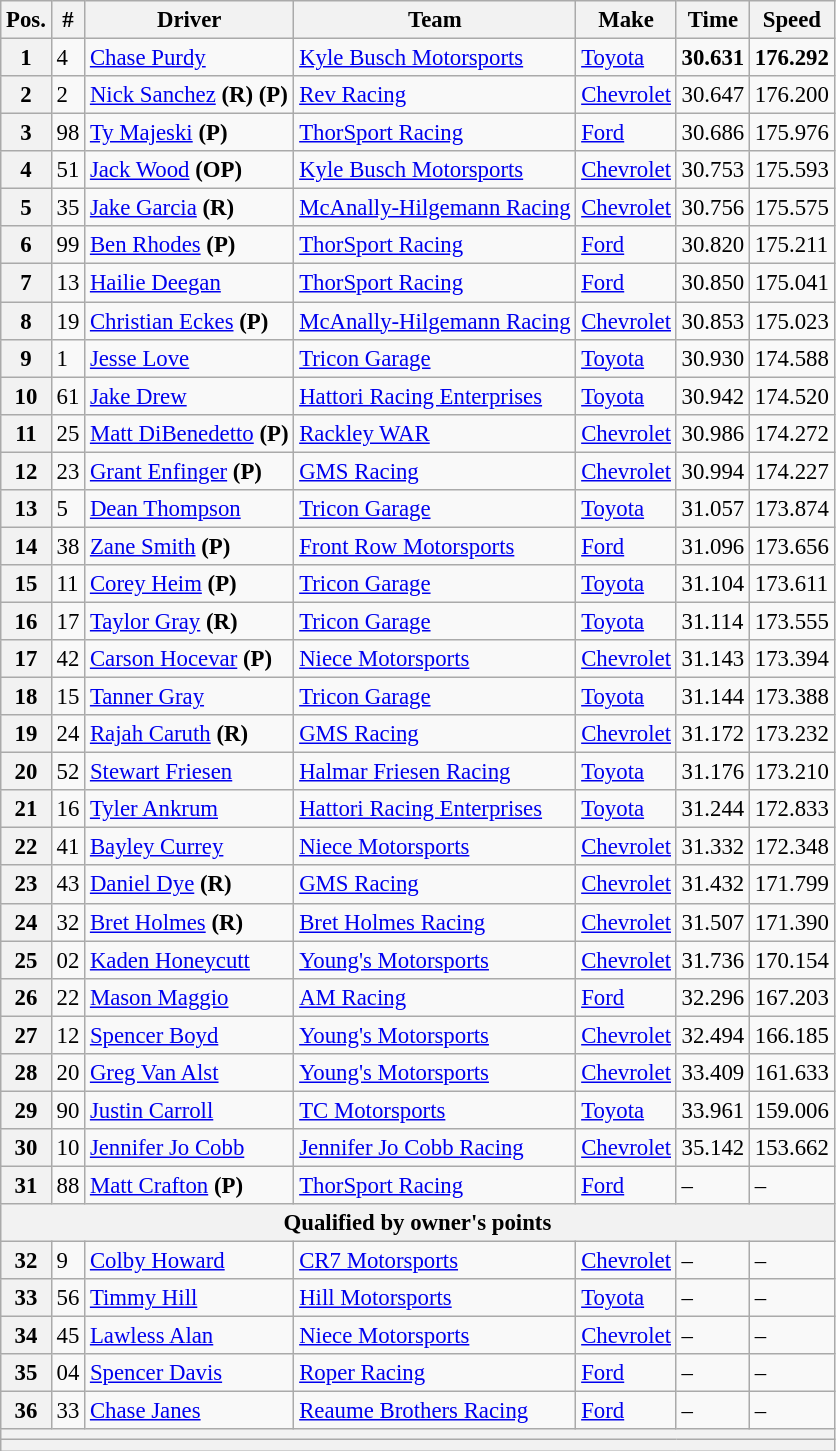<table class="wikitable" style="font-size:95%">
<tr>
<th>Pos.</th>
<th>#</th>
<th>Driver</th>
<th>Team</th>
<th>Make</th>
<th>Time</th>
<th>Speed</th>
</tr>
<tr>
<th>1</th>
<td>4</td>
<td><a href='#'>Chase Purdy</a></td>
<td><a href='#'>Kyle Busch Motorsports</a></td>
<td><a href='#'>Toyota</a></td>
<td><strong>30.631</strong></td>
<td><strong>176.292</strong></td>
</tr>
<tr>
<th>2</th>
<td>2</td>
<td><a href='#'>Nick Sanchez</a> <strong>(R) (P)</strong></td>
<td><a href='#'>Rev Racing</a></td>
<td><a href='#'>Chevrolet</a></td>
<td>30.647</td>
<td>176.200</td>
</tr>
<tr>
<th>3</th>
<td>98</td>
<td><a href='#'>Ty Majeski</a> <strong>(P)</strong></td>
<td><a href='#'>ThorSport Racing</a></td>
<td><a href='#'>Ford</a></td>
<td>30.686</td>
<td>175.976</td>
</tr>
<tr>
<th>4</th>
<td>51</td>
<td><a href='#'>Jack Wood</a> <strong>(OP)</strong></td>
<td><a href='#'>Kyle Busch Motorsports</a></td>
<td><a href='#'>Chevrolet</a></td>
<td>30.753</td>
<td>175.593</td>
</tr>
<tr>
<th>5</th>
<td>35</td>
<td><a href='#'>Jake Garcia</a> <strong>(R)</strong></td>
<td><a href='#'>McAnally-Hilgemann Racing</a></td>
<td><a href='#'>Chevrolet</a></td>
<td>30.756</td>
<td>175.575</td>
</tr>
<tr>
<th>6</th>
<td>99</td>
<td><a href='#'>Ben Rhodes</a> <strong>(P)</strong></td>
<td><a href='#'>ThorSport Racing</a></td>
<td><a href='#'>Ford</a></td>
<td>30.820</td>
<td>175.211</td>
</tr>
<tr>
<th>7</th>
<td>13</td>
<td><a href='#'>Hailie Deegan</a></td>
<td><a href='#'>ThorSport Racing</a></td>
<td><a href='#'>Ford</a></td>
<td>30.850</td>
<td>175.041</td>
</tr>
<tr>
<th>8</th>
<td>19</td>
<td><a href='#'>Christian Eckes</a> <strong>(P)</strong></td>
<td><a href='#'>McAnally-Hilgemann Racing</a></td>
<td><a href='#'>Chevrolet</a></td>
<td>30.853</td>
<td>175.023</td>
</tr>
<tr>
<th>9</th>
<td>1</td>
<td><a href='#'>Jesse Love</a></td>
<td><a href='#'>Tricon Garage</a></td>
<td><a href='#'>Toyota</a></td>
<td>30.930</td>
<td>174.588</td>
</tr>
<tr>
<th>10</th>
<td>61</td>
<td><a href='#'>Jake Drew</a></td>
<td><a href='#'>Hattori Racing Enterprises</a></td>
<td><a href='#'>Toyota</a></td>
<td>30.942</td>
<td>174.520</td>
</tr>
<tr>
<th>11</th>
<td>25</td>
<td><a href='#'>Matt DiBenedetto</a> <strong>(P)</strong></td>
<td><a href='#'>Rackley WAR</a></td>
<td><a href='#'>Chevrolet</a></td>
<td>30.986</td>
<td>174.272</td>
</tr>
<tr>
<th>12</th>
<td>23</td>
<td><a href='#'>Grant Enfinger</a> <strong>(P)</strong></td>
<td><a href='#'>GMS Racing</a></td>
<td><a href='#'>Chevrolet</a></td>
<td>30.994</td>
<td>174.227</td>
</tr>
<tr>
<th>13</th>
<td>5</td>
<td><a href='#'>Dean Thompson</a></td>
<td><a href='#'>Tricon Garage</a></td>
<td><a href='#'>Toyota</a></td>
<td>31.057</td>
<td>173.874</td>
</tr>
<tr>
<th>14</th>
<td>38</td>
<td><a href='#'>Zane Smith</a> <strong>(P)</strong></td>
<td><a href='#'>Front Row Motorsports</a></td>
<td><a href='#'>Ford</a></td>
<td>31.096</td>
<td>173.656</td>
</tr>
<tr>
<th>15</th>
<td>11</td>
<td><a href='#'>Corey Heim</a> <strong>(P)</strong></td>
<td><a href='#'>Tricon Garage</a></td>
<td><a href='#'>Toyota</a></td>
<td>31.104</td>
<td>173.611</td>
</tr>
<tr>
<th>16</th>
<td>17</td>
<td><a href='#'>Taylor Gray</a> <strong>(R)</strong></td>
<td><a href='#'>Tricon Garage</a></td>
<td><a href='#'>Toyota</a></td>
<td>31.114</td>
<td>173.555</td>
</tr>
<tr>
<th>17</th>
<td>42</td>
<td><a href='#'>Carson Hocevar</a> <strong>(P)</strong></td>
<td><a href='#'>Niece Motorsports</a></td>
<td><a href='#'>Chevrolet</a></td>
<td>31.143</td>
<td>173.394</td>
</tr>
<tr>
<th>18</th>
<td>15</td>
<td><a href='#'>Tanner Gray</a></td>
<td><a href='#'>Tricon Garage</a></td>
<td><a href='#'>Toyota</a></td>
<td>31.144</td>
<td>173.388</td>
</tr>
<tr>
<th>19</th>
<td>24</td>
<td><a href='#'>Rajah Caruth</a> <strong>(R)</strong></td>
<td><a href='#'>GMS Racing</a></td>
<td><a href='#'>Chevrolet</a></td>
<td>31.172</td>
<td>173.232</td>
</tr>
<tr>
<th>20</th>
<td>52</td>
<td><a href='#'>Stewart Friesen</a></td>
<td><a href='#'>Halmar Friesen Racing</a></td>
<td><a href='#'>Toyota</a></td>
<td>31.176</td>
<td>173.210</td>
</tr>
<tr>
<th>21</th>
<td>16</td>
<td><a href='#'>Tyler Ankrum</a></td>
<td><a href='#'>Hattori Racing Enterprises</a></td>
<td><a href='#'>Toyota</a></td>
<td>31.244</td>
<td>172.833</td>
</tr>
<tr>
<th>22</th>
<td>41</td>
<td><a href='#'>Bayley Currey</a></td>
<td><a href='#'>Niece Motorsports</a></td>
<td><a href='#'>Chevrolet</a></td>
<td>31.332</td>
<td>172.348</td>
</tr>
<tr>
<th>23</th>
<td>43</td>
<td><a href='#'>Daniel Dye</a> <strong>(R)</strong></td>
<td><a href='#'>GMS Racing</a></td>
<td><a href='#'>Chevrolet</a></td>
<td>31.432</td>
<td>171.799</td>
</tr>
<tr>
<th>24</th>
<td>32</td>
<td><a href='#'>Bret Holmes</a> <strong>(R)</strong></td>
<td><a href='#'>Bret Holmes Racing</a></td>
<td><a href='#'>Chevrolet</a></td>
<td>31.507</td>
<td>171.390</td>
</tr>
<tr>
<th>25</th>
<td>02</td>
<td><a href='#'>Kaden Honeycutt</a></td>
<td><a href='#'>Young's Motorsports</a></td>
<td><a href='#'>Chevrolet</a></td>
<td>31.736</td>
<td>170.154</td>
</tr>
<tr>
<th>26</th>
<td>22</td>
<td><a href='#'>Mason Maggio</a></td>
<td><a href='#'>AM Racing</a></td>
<td><a href='#'>Ford</a></td>
<td>32.296</td>
<td>167.203</td>
</tr>
<tr>
<th>27</th>
<td>12</td>
<td><a href='#'>Spencer Boyd</a></td>
<td><a href='#'>Young's Motorsports</a></td>
<td><a href='#'>Chevrolet</a></td>
<td>32.494</td>
<td>166.185</td>
</tr>
<tr>
<th>28</th>
<td>20</td>
<td><a href='#'>Greg Van Alst</a></td>
<td><a href='#'>Young's Motorsports</a></td>
<td><a href='#'>Chevrolet</a></td>
<td>33.409</td>
<td>161.633</td>
</tr>
<tr>
<th>29</th>
<td>90</td>
<td><a href='#'>Justin Carroll</a></td>
<td><a href='#'>TC Motorsports</a></td>
<td><a href='#'>Toyota</a></td>
<td>33.961</td>
<td>159.006</td>
</tr>
<tr>
<th>30</th>
<td>10</td>
<td><a href='#'>Jennifer Jo Cobb</a></td>
<td><a href='#'>Jennifer Jo Cobb Racing</a></td>
<td><a href='#'>Chevrolet</a></td>
<td>35.142</td>
<td>153.662</td>
</tr>
<tr>
<th>31</th>
<td>88</td>
<td><a href='#'>Matt Crafton</a> <strong>(P)</strong></td>
<td><a href='#'>ThorSport Racing</a></td>
<td><a href='#'>Ford</a></td>
<td>–</td>
<td>–</td>
</tr>
<tr>
<th colspan="7">Qualified by owner's points</th>
</tr>
<tr>
<th>32</th>
<td>9</td>
<td><a href='#'>Colby Howard</a></td>
<td><a href='#'>CR7 Motorsports</a></td>
<td><a href='#'>Chevrolet</a></td>
<td>–</td>
<td>–</td>
</tr>
<tr>
<th>33</th>
<td>56</td>
<td><a href='#'>Timmy Hill</a></td>
<td><a href='#'>Hill Motorsports</a></td>
<td><a href='#'>Toyota</a></td>
<td>–</td>
<td>–</td>
</tr>
<tr>
<th>34</th>
<td>45</td>
<td><a href='#'>Lawless Alan</a></td>
<td><a href='#'>Niece Motorsports</a></td>
<td><a href='#'>Chevrolet</a></td>
<td>–</td>
<td>–</td>
</tr>
<tr>
<th>35</th>
<td>04</td>
<td><a href='#'>Spencer Davis</a></td>
<td><a href='#'>Roper Racing</a></td>
<td><a href='#'>Ford</a></td>
<td>–</td>
<td>–</td>
</tr>
<tr>
<th>36</th>
<td>33</td>
<td><a href='#'>Chase Janes</a></td>
<td><a href='#'>Reaume Brothers Racing</a></td>
<td><a href='#'>Ford</a></td>
<td>–</td>
<td>–</td>
</tr>
<tr>
<th colspan="7"></th>
</tr>
<tr>
<th colspan="7"></th>
</tr>
</table>
